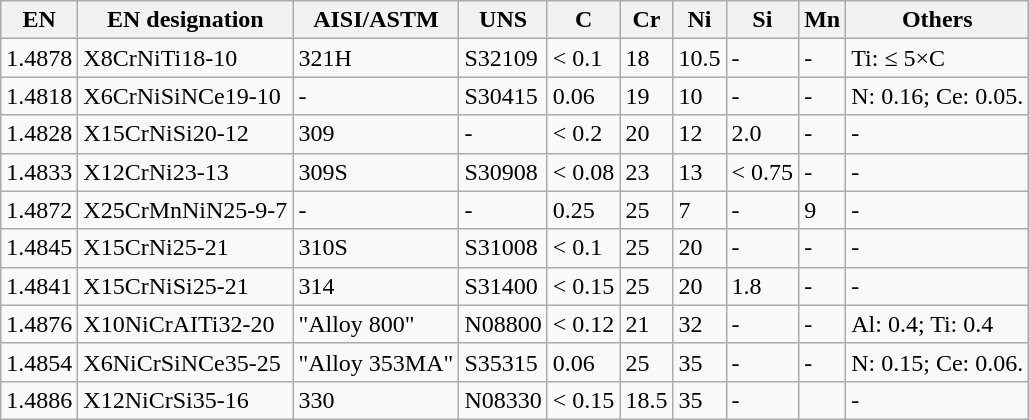<table class="wikitable">
<tr>
<th>EN</th>
<th>EN designation</th>
<th>AISI/ASTM</th>
<th>UNS</th>
<th>C</th>
<th>Cr</th>
<th>Ni</th>
<th>Si</th>
<th>Mn</th>
<th>Others</th>
</tr>
<tr>
<td>1.4878</td>
<td>X8CrNiTi18-10</td>
<td>321H</td>
<td>S32109</td>
<td>< 0.1</td>
<td>18</td>
<td>10.5</td>
<td>-</td>
<td>-</td>
<td>Ti: ≤ 5×C</td>
</tr>
<tr>
<td>1.4818</td>
<td>X6CrNiSiNCe19-10</td>
<td>-</td>
<td>S30415</td>
<td>0.06</td>
<td>19</td>
<td>10</td>
<td>-</td>
<td>-</td>
<td>N: 0.16; Ce: 0.05.</td>
</tr>
<tr>
<td>1.4828</td>
<td>X15CrNiSi20-12</td>
<td>309</td>
<td>-</td>
<td>< 0.2</td>
<td>20</td>
<td>12</td>
<td>2.0</td>
<td>-</td>
<td>-</td>
</tr>
<tr>
<td>1.4833</td>
<td>X12CrNi23-13</td>
<td>309S</td>
<td>S30908</td>
<td>< 0.08</td>
<td>23</td>
<td>13</td>
<td>< 0.75</td>
<td>-</td>
<td>-</td>
</tr>
<tr>
<td>1.4872</td>
<td>X25CrMnNiN25-9-7</td>
<td>-</td>
<td>-</td>
<td>0.25</td>
<td>25</td>
<td>7</td>
<td>-</td>
<td>9</td>
<td>-</td>
</tr>
<tr>
<td>1.4845</td>
<td>X15CrNi25-21</td>
<td>310S</td>
<td>S31008</td>
<td>< 0.1</td>
<td>25</td>
<td>20</td>
<td>-</td>
<td>-</td>
<td>-</td>
</tr>
<tr>
<td>1.4841</td>
<td>X15CrNiSi25-21</td>
<td>314</td>
<td>S31400</td>
<td>< 0.15</td>
<td>25</td>
<td>20</td>
<td>1.8</td>
<td>-</td>
<td>-</td>
</tr>
<tr>
<td>1.4876</td>
<td>X10NiCrAITi32-20</td>
<td>"Alloy 800"</td>
<td>N08800</td>
<td>< 0.12</td>
<td>21</td>
<td>32</td>
<td>-</td>
<td>-</td>
<td>Al: 0.4; Ti: 0.4</td>
</tr>
<tr>
<td>1.4854</td>
<td>X6NiCrSiNCe35-25</td>
<td>"Alloy 353MA"</td>
<td>S35315</td>
<td>0.06</td>
<td>25</td>
<td>35</td>
<td>-</td>
<td>-</td>
<td>N: 0.15; Ce: 0.06.</td>
</tr>
<tr>
<td>1.4886</td>
<td>X12NiCrSi35-16</td>
<td>330</td>
<td>N08330</td>
<td>< 0.15</td>
<td>18.5</td>
<td>35</td>
<td>-</td>
<td></td>
<td>-</td>
</tr>
</table>
